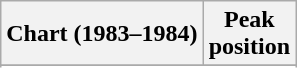<table class="wikitable sortable plainrowheaders">
<tr>
<th>Chart (1983–1984)</th>
<th>Peak<br>position</th>
</tr>
<tr>
</tr>
<tr>
</tr>
<tr>
</tr>
<tr>
</tr>
<tr>
</tr>
</table>
